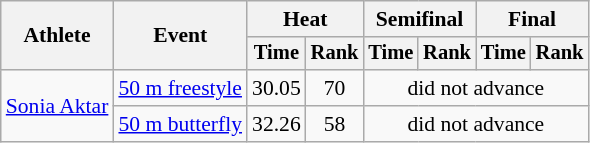<table class="wikitable" style="text-align:center; font-size:90%">
<tr>
<th rowspan="2">Athlete</th>
<th rowspan="2">Event</th>
<th colspan="2">Heat</th>
<th colspan="2">Semifinal</th>
<th colspan="2">Final</th>
</tr>
<tr style="font-size:95%">
<th>Time</th>
<th>Rank</th>
<th>Time</th>
<th>Rank</th>
<th>Time</th>
<th>Rank</th>
</tr>
<tr>
<td align=left rowspan=2><a href='#'>Sonia Aktar</a></td>
<td align=left><a href='#'>50 m freestyle</a></td>
<td>30.05</td>
<td>70</td>
<td colspan=4>did not advance</td>
</tr>
<tr>
<td align=left><a href='#'>50 m butterfly</a></td>
<td>32.26</td>
<td>58</td>
<td colspan=4>did not advance</td>
</tr>
</table>
